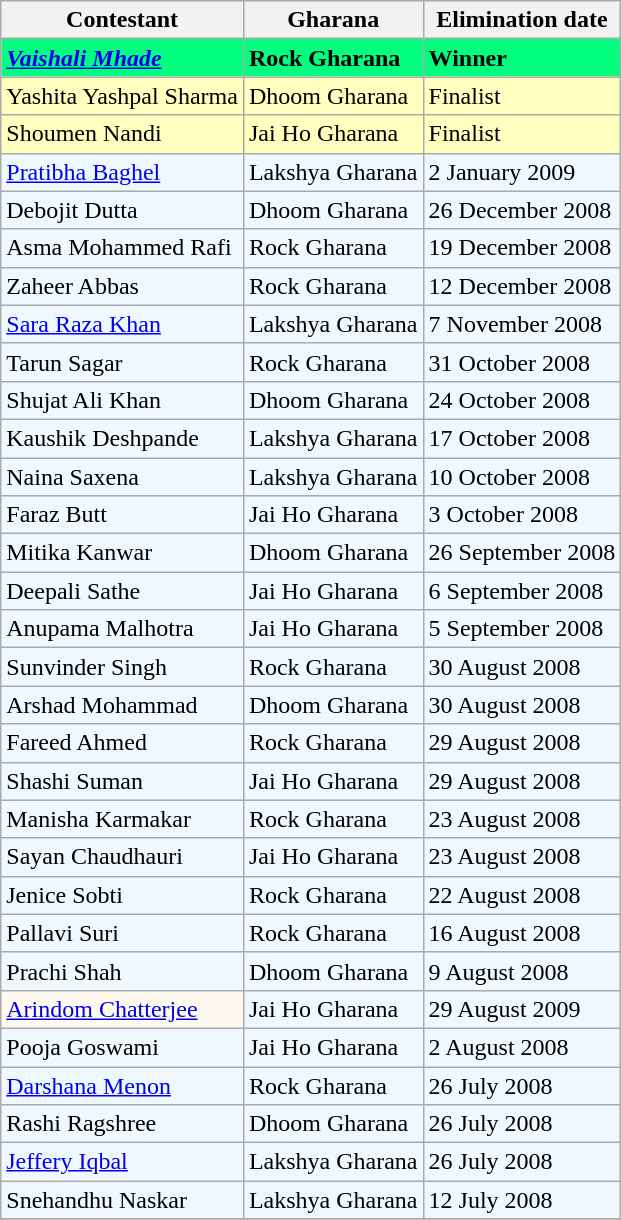<table class="wikitable">
<tr>
<th>Contestant</th>
<th>Gharana</th>
<th>Elimination date</th>
</tr>
<tr>
<td bgcolor="#00FF7F"><strong><em><a href='#'>Vaishali Mhade</a></em></strong></td>
<td bgcolor="#00FF7F"><strong>Rock Gharana</strong></td>
<td bgcolor="#00FF7F"><strong>Winner</strong></td>
</tr>
<tr>
<td bgcolor="#FFFFBF">Yashita Yashpal Sharma</td>
<td bgcolor="#FFFFBF">Dhoom Gharana</td>
<td bgcolor="#FFFFBF">Finalist</td>
</tr>
<tr>
<td bgcolor="#FFFFBF">Shoumen Nandi</td>
<td bgcolor="#FFFFBF">Jai Ho Gharana</td>
<td bgcolor="#FFFFBF">Finalist</td>
</tr>
<tr>
<td bgcolor="#F0F8FF"><a href='#'>Pratibha Baghel</a></td>
<td bgcolor="#F0F8FF">Lakshya Gharana</td>
<td bgcolor="#F0F8FF">2 January 2009</td>
</tr>
<tr>
<td bgcolor="#F0F8FF">Debojit Dutta</td>
<td bgcolor="#F0F8FF">Dhoom Gharana</td>
<td bgcolor="#F0F8FF">26 December 2008</td>
</tr>
<tr>
<td bgcolor="#F0F8FF">Asma Mohammed Rafi</td>
<td bgcolor="#F0F8FF">Rock Gharana</td>
<td bgcolor="#F0F8FF">19 December 2008</td>
</tr>
<tr>
<td bgcolor="#F0F8FF">Zaheer Abbas</td>
<td bgcolor="#F0F8FF">Rock Gharana</td>
<td bgcolor="#F0F8FF">12 December 2008</td>
</tr>
<tr>
<td bgcolor="#F0F8FF"><a href='#'>Sara Raza Khan</a></td>
<td bgcolor="#F0F8FF">Lakshya Gharana</td>
<td bgcolor="#F0F8FF">7 November 2008</td>
</tr>
<tr>
<td bgcolor="#F0F8FF">Tarun Sagar</td>
<td bgcolor="#F0F8FF">Rock Gharana</td>
<td bgcolor="#F0F8FF">31 October 2008</td>
</tr>
<tr>
<td bgcolor="#F0F8FF">Shujat Ali Khan</td>
<td bgcolor="#F0F8FF">Dhoom Gharana</td>
<td bgcolor="#F0F8FF">24 October 2008</td>
</tr>
<tr>
<td bgcolor="#F0F8FF">Kaushik Deshpande</td>
<td bgcolor="#F0F8FF">Lakshya Gharana</td>
<td bgcolor="#F0F8FF">17 October 2008</td>
</tr>
<tr>
<td bgcolor="#F0F8FF">Naina Saxena</td>
<td bgcolor="#F0F8FF">Lakshya Gharana</td>
<td bgcolor="#F0F8FF">10 October 2008</td>
</tr>
<tr>
<td bgcolor="#F0F8FF">Faraz Butt</td>
<td bgcolor="#F0F8FF">Jai Ho Gharana</td>
<td bgcolor="#F0F8FF">3 October 2008</td>
</tr>
<tr>
<td bgcolor="#F0F8FF">Mitika Kanwar</td>
<td bgcolor="#F0F8FF">Dhoom Gharana</td>
<td bgcolor="#F0F8FF">26 September 2008</td>
</tr>
<tr>
<td bgcolor="#F0F8FF">Deepali Sathe</td>
<td bgcolor="#F0F8FF">Jai Ho Gharana</td>
<td bgcolor="#F0F8FF">6 September 2008</td>
</tr>
<tr>
<td bgcolor="#F0F8FF">Anupama Malhotra</td>
<td bgcolor="#F0F8FF">Jai Ho Gharana</td>
<td bgcolor="#F0F8FF">5 September 2008</td>
</tr>
<tr>
<td bgcolor="#F0F8FF">Sunvinder Singh</td>
<td bgcolor="#F0F8FF">Rock Gharana</td>
<td bgcolor="#F0F8FF">30 August 2008</td>
</tr>
<tr>
<td bgcolor="#F0F8FF">Arshad Mohammad</td>
<td bgcolor="#F0F8FF">Dhoom Gharana</td>
<td bgcolor="#F0F8FF">30 August 2008</td>
</tr>
<tr>
<td bgcolor="#F0F8FF">Fareed Ahmed</td>
<td bgcolor="#F0F8FF">Rock Gharana</td>
<td bgcolor="#F0F8FF">29 August 2008</td>
</tr>
<tr>
<td bgcolor="#F0F8FF">Shashi Suman</td>
<td bgcolor="#F0F8FF">Jai Ho Gharana</td>
<td bgcolor="#F0F8FF">29 August 2008</td>
</tr>
<tr>
<td bgcolor="#F0F8FF">Manisha Karmakar</td>
<td bgcolor="#F0F8FF">Rock Gharana</td>
<td bgcolor="#F0F8FF">23 August 2008</td>
</tr>
<tr>
<td bgcolor="#F0F8FF">Sayan Chaudhauri</td>
<td bgcolor="#F0F8FF">Jai Ho Gharana</td>
<td bgcolor="#F0F8FF">23 August 2008</td>
</tr>
<tr>
<td bgcolor="#F0F8FF">Jenice Sobti</td>
<td bgcolor="#F0F8FF">Rock Gharana</td>
<td bgcolor="#F0F8FF">22 August 2008</td>
</tr>
<tr>
<td bgcolor="#F0F8FF">Pallavi Suri</td>
<td bgcolor="#F0F8FF">Rock Gharana</td>
<td bgcolor="#F0F8FF">16 August 2008</td>
</tr>
<tr>
<td bgcolor="#F0F8FF">Prachi Shah</td>
<td bgcolor="#F0F8FF">Dhoom Gharana</td>
<td bgcolor="#F0F8FF">9 August 2008</td>
</tr>
<tr>
<td bgcolor="#FFFAF0"><a href='#'>Arindom Chatterjee</a></td>
<td bgcolor="#F0F8FF">Jai Ho Gharana</td>
<td bgcolor="#F0F8FF">29 August 2009</td>
</tr>
<tr>
<td bgcolor="#F0F8FF">Pooja Goswami</td>
<td bgcolor="#F0F8FF">Jai Ho Gharana</td>
<td bgcolor="#F0F8FF">2 August 2008</td>
</tr>
<tr>
<td bgcolor="#F0F8FF"><a href='#'>Darshana Menon</a></td>
<td bgcolor="#F0F8FF">Rock Gharana</td>
<td bgcolor="#F0F8FF">26 July 2008</td>
</tr>
<tr>
<td bgcolor="#F0F8FF">Rashi Ragshree</td>
<td bgcolor="#F0F8FF">Dhoom Gharana</td>
<td bgcolor="#F0F8FF">26 July 2008</td>
</tr>
<tr>
<td bgcolor="#F0F8FF"><a href='#'>Jeffery Iqbal</a></td>
<td bgcolor="#F0F8FF">Lakshya Gharana</td>
<td bgcolor="#F0F8FF">26 July 2008</td>
</tr>
<tr>
<td bgcolor="#F0F8FF">Snehandhu Naskar</td>
<td bgcolor="#F0F8FF">Lakshya Gharana</td>
<td bgcolor="#F0F8FF">12 July 2008</td>
</tr>
<tr>
</tr>
</table>
